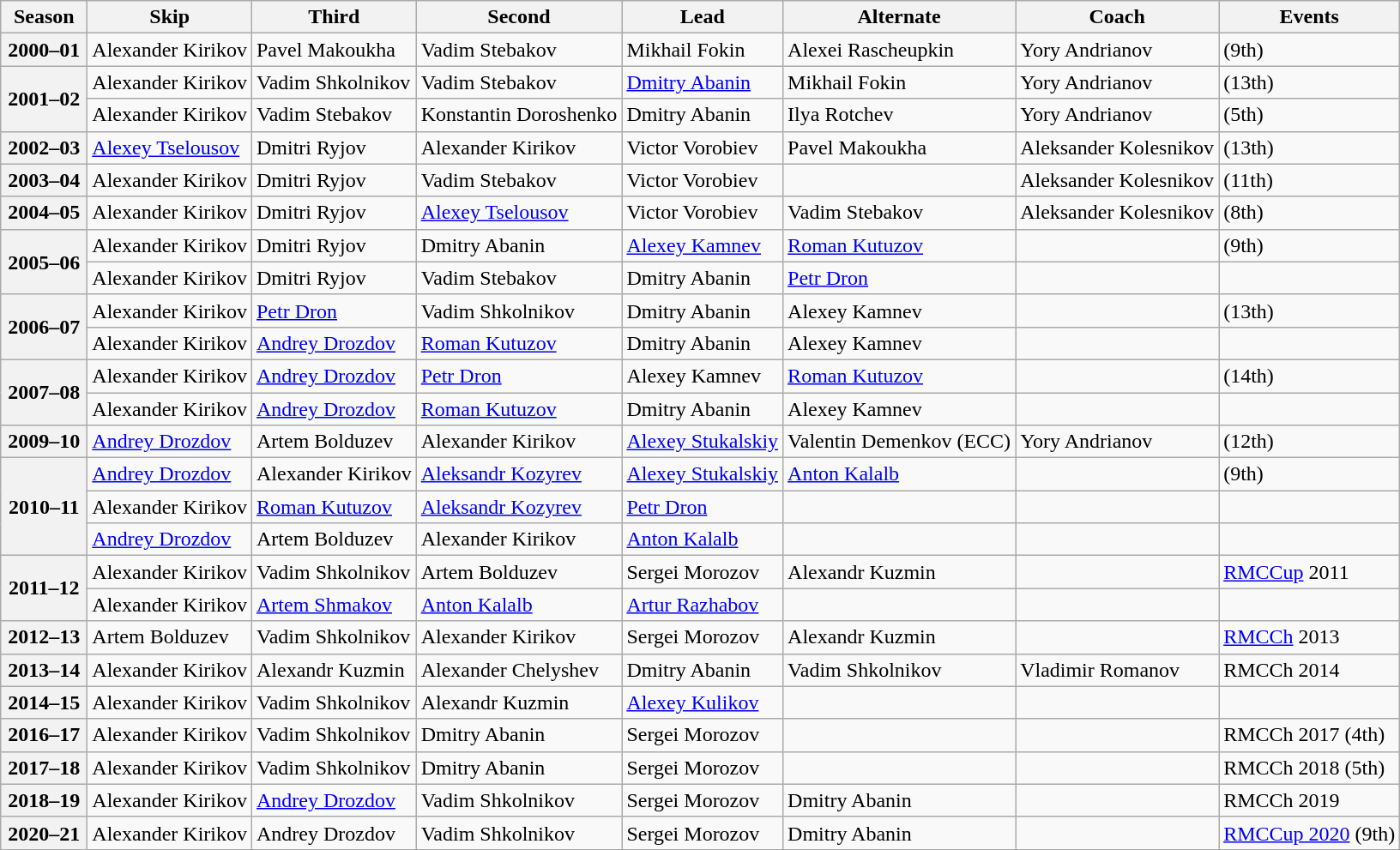<table class="wikitable">
<tr>
<th scope="col" width=60>Season</th>
<th scope="col">Skip</th>
<th scope="col">Third</th>
<th scope="col">Second</th>
<th scope="col">Lead</th>
<th scope="col">Alternate</th>
<th scope="col">Coach</th>
<th scope="col">Events</th>
</tr>
<tr>
<th scope="row">2000–01</th>
<td>Alexander Kirikov</td>
<td>Pavel Makoukha</td>
<td>Vadim Stebakov</td>
<td>Mikhail Fokin</td>
<td>Alexei Rascheupkin</td>
<td>Yory Andrianov</td>
<td> (9th)</td>
</tr>
<tr>
<th scope="row" rowspan=2>2001–02</th>
<td>Alexander Kirikov</td>
<td>Vadim Shkolnikov</td>
<td>Vadim Stebakov</td>
<td><a href='#'>Dmitry Abanin</a></td>
<td>Mikhail Fokin</td>
<td>Yory Andrianov</td>
<td> (13th)</td>
</tr>
<tr>
<td>Alexander Kirikov</td>
<td>Vadim Stebakov</td>
<td>Konstantin Doroshenko</td>
<td>Dmitry Abanin</td>
<td>Ilya Rotchev</td>
<td>Yory Andrianov</td>
<td> (5th)</td>
</tr>
<tr>
<th scope="row">2002–03</th>
<td><a href='#'>Alexey Tselousov</a></td>
<td>Dmitri Ryjov</td>
<td>Alexander Kirikov</td>
<td>Victor Vorobiev</td>
<td>Pavel Makoukha</td>
<td>Aleksander Kolesnikov</td>
<td> (13th)</td>
</tr>
<tr>
<th scope="row">2003–04</th>
<td>Alexander Kirikov</td>
<td>Dmitri Ryjov</td>
<td>Vadim Stebakov</td>
<td>Victor Vorobiev</td>
<td></td>
<td>Aleksander Kolesnikov</td>
<td> (11th)</td>
</tr>
<tr>
<th scope="row">2004–05</th>
<td>Alexander Kirikov</td>
<td>Dmitri Ryjov</td>
<td><a href='#'>Alexey Tselousov</a></td>
<td>Victor Vorobiev</td>
<td>Vadim Stebakov</td>
<td>Aleksander Kolesnikov</td>
<td> (8th)</td>
</tr>
<tr>
<th scope="row" rowspan=2>2005–06</th>
<td>Alexander Kirikov</td>
<td>Dmitri Ryjov</td>
<td>Dmitry Abanin</td>
<td><a href='#'>Alexey Kamnev</a></td>
<td><a href='#'>Roman Kutuzov</a></td>
<td></td>
<td> (9th)</td>
</tr>
<tr>
<td>Alexander Kirikov</td>
<td>Dmitri Ryjov</td>
<td>Vadim Stebakov</td>
<td>Dmitry Abanin</td>
<td><a href='#'>Petr Dron</a></td>
<td></td>
<td></td>
</tr>
<tr>
<th scope="row" rowspan=2>2006–07</th>
<td>Alexander Kirikov</td>
<td><a href='#'>Petr Dron</a></td>
<td>Vadim Shkolnikov</td>
<td>Dmitry Abanin</td>
<td>Alexey Kamnev</td>
<td></td>
<td> (13th)</td>
</tr>
<tr>
<td>Alexander Kirikov</td>
<td><a href='#'>Andrey Drozdov</a></td>
<td><a href='#'>Roman Kutuzov</a></td>
<td>Dmitry Abanin</td>
<td>Alexey Kamnev</td>
<td></td>
<td></td>
</tr>
<tr>
<th scope="row" rowspan=2>2007–08</th>
<td>Alexander Kirikov</td>
<td><a href='#'>Andrey Drozdov</a></td>
<td><a href='#'>Petr Dron</a></td>
<td>Alexey Kamnev</td>
<td><a href='#'>Roman Kutuzov</a></td>
<td></td>
<td> (14th)</td>
</tr>
<tr>
<td>Alexander Kirikov</td>
<td><a href='#'>Andrey Drozdov</a></td>
<td><a href='#'>Roman Kutuzov</a></td>
<td>Dmitry Abanin</td>
<td>Alexey Kamnev</td>
<td></td>
<td></td>
</tr>
<tr>
<th scope="row">2009–10</th>
<td><a href='#'>Andrey Drozdov</a></td>
<td>Artem Bolduzev</td>
<td>Alexander Kirikov</td>
<td><a href='#'>Alexey Stukalskiy</a></td>
<td>Valentin Demenkov (ECC)</td>
<td>Yory Andrianov</td>
<td> (12th)</td>
</tr>
<tr>
<th scope="row" rowspan=3>2010–11</th>
<td><a href='#'>Andrey Drozdov</a></td>
<td>Alexander Kirikov</td>
<td><a href='#'>Aleksandr Kozyrev</a></td>
<td><a href='#'>Alexey Stukalskiy</a></td>
<td><a href='#'>Anton Kalalb</a></td>
<td></td>
<td> (9th)</td>
</tr>
<tr>
<td>Alexander Kirikov</td>
<td><a href='#'>Roman Kutuzov</a></td>
<td><a href='#'>Aleksandr Kozyrev</a></td>
<td><a href='#'>Petr Dron</a></td>
<td></td>
<td></td>
<td></td>
</tr>
<tr>
<td><a href='#'>Andrey Drozdov</a></td>
<td>Artem Bolduzev</td>
<td>Alexander Kirikov</td>
<td><a href='#'>Anton Kalalb</a></td>
<td></td>
<td></td>
<td></td>
</tr>
<tr>
<th scope="row" rowspan=2>2011–12</th>
<td>Alexander Kirikov</td>
<td>Vadim Shkolnikov</td>
<td>Artem Bolduzev</td>
<td>Sergei Morozov</td>
<td>Alexandr Kuzmin</td>
<td></td>
<td><a href='#'>RMCCup</a> 2011 </td>
</tr>
<tr>
<td>Alexander Kirikov</td>
<td><a href='#'>Artem Shmakov</a></td>
<td><a href='#'>Anton Kalalb</a></td>
<td><a href='#'>Artur Razhabov</a></td>
<td></td>
<td></td>
<td></td>
</tr>
<tr>
<th scope="row">2012–13</th>
<td>Artem Bolduzev</td>
<td>Vadim Shkolnikov</td>
<td>Alexander Kirikov</td>
<td>Sergei Morozov</td>
<td>Alexandr Kuzmin</td>
<td></td>
<td><a href='#'>RMCCh</a> 2013 </td>
</tr>
<tr>
<th scope="row">2013–14</th>
<td>Alexander Kirikov</td>
<td>Alexandr Kuzmin</td>
<td>Alexander Chelyshev</td>
<td>Dmitry Abanin</td>
<td>Vadim Shkolnikov</td>
<td>Vladimir Romanov</td>
<td>RMCCh 2014 </td>
</tr>
<tr>
<th scope="row">2014–15</th>
<td>Alexander Kirikov</td>
<td>Vadim Shkolnikov</td>
<td>Alexandr Kuzmin</td>
<td><a href='#'>Alexey Kulikov</a></td>
<td></td>
<td></td>
<td></td>
</tr>
<tr>
<th scope="row">2016–17</th>
<td>Alexander Kirikov</td>
<td>Vadim Shkolnikov</td>
<td>Dmitry Abanin</td>
<td>Sergei Morozov</td>
<td></td>
<td></td>
<td>RMCCh 2017 (4th)</td>
</tr>
<tr>
<th scope="row">2017–18</th>
<td>Alexander Kirikov</td>
<td>Vadim Shkolnikov</td>
<td>Dmitry Abanin</td>
<td>Sergei Morozov</td>
<td></td>
<td></td>
<td>RMCCh 2018 (5th)</td>
</tr>
<tr>
<th scope="row">2018–19</th>
<td>Alexander Kirikov</td>
<td><a href='#'>Andrey Drozdov</a></td>
<td>Vadim Shkolnikov</td>
<td>Sergei Morozov</td>
<td>Dmitry Abanin</td>
<td></td>
<td>RMCCh 2019 </td>
</tr>
<tr>
<th scope="row">2020–21</th>
<td>Alexander Kirikov</td>
<td>Andrey Drozdov</td>
<td>Vadim Shkolnikov</td>
<td>Sergei Morozov</td>
<td>Dmitry Abanin</td>
<td></td>
<td><a href='#'>RMCCup 2020</a> (9th)</td>
</tr>
</table>
